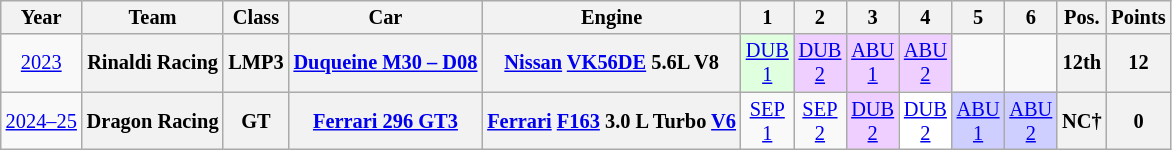<table class="wikitable" style="text-align:center; font-size:85%">
<tr>
<th>Year</th>
<th>Team</th>
<th>Class</th>
<th>Car</th>
<th>Engine</th>
<th>1</th>
<th>2</th>
<th>3</th>
<th>4</th>
<th>5</th>
<th>6</th>
<th>Pos.</th>
<th>Points</th>
</tr>
<tr>
<td><a href='#'>2023</a></td>
<th>Rinaldi Racing</th>
<th>LMP3</th>
<th><a href='#'>Duqueine M30 – D08</a></th>
<th><a href='#'>Nissan</a> <a href='#'>VK56DE</a> 5.6L V8</th>
<td style="background:#DFFFDF;"><a href='#'>DUB<br>1</a><br></td>
<td style="background:#EFCFFF;"><a href='#'>DUB<br>2</a><br></td>
<td style="background:#EFCFFF;"><a href='#'>ABU<br>1</a><br></td>
<td style="background:#EFCFFF;"><a href='#'>ABU<br>2</a><br></td>
<td></td>
<td></td>
<th>12th</th>
<th>12</th>
</tr>
<tr>
<td><a href='#'>2024–25</a></td>
<th>Dragon Racing</th>
<th>GT</th>
<th><a href='#'>Ferrari 296 GT3</a></th>
<th><a href='#'>Ferrari</a> <a href='#'>F163</a> 3.0 L Turbo <a href='#'>V6</a></th>
<td><a href='#'>SEP<br>1</a></td>
<td><a href='#'>SEP<br>2</a></td>
<td style="background:#EFCFFF;"><a href='#'>DUB<br>2</a><br></td>
<td style="background:#FFFFFF;"><a href='#'>DUB<br>2</a><br></td>
<td style="background:#CFCFFF;"><a href='#'>ABU<br>1</a><br></td>
<td style="background:#CFCFFF;"><a href='#'>ABU<br>2</a><br></td>
<th>NC†</th>
<th>0</th>
</tr>
</table>
